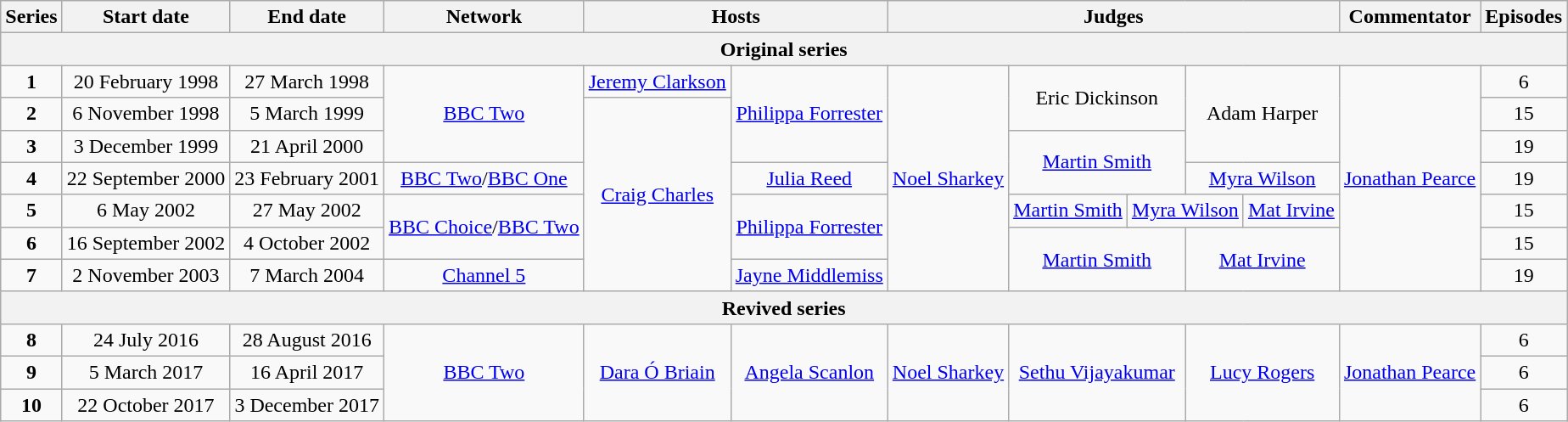<table class="wikitable" style="text-align:center;">
<tr>
<th>Series</th>
<th>Start date</th>
<th>End date</th>
<th>Network</th>
<th colspan="2">Hosts</th>
<th colspan="7">Judges</th>
<th>Commentator</th>
<th>Episodes</th>
</tr>
<tr>
<th colspan="15">Original series</th>
</tr>
<tr>
<td><strong>1</strong></td>
<td>20 February 1998</td>
<td>27 March 1998</td>
<td rowspan="3"><a href='#'>BBC Two</a></td>
<td><a href='#'>Jeremy Clarkson</a></td>
<td rowspan="3"><a href='#'>Philippa Forrester</a></td>
<td rowspan="7"><a href='#'>Noel Sharkey</a></td>
<td rowspan="2" colspan="3">Eric Dickinson</td>
<td rowspan="3" colspan="3">Adam Harper</td>
<td rowspan="7"><a href='#'>Jonathan Pearce</a></td>
<td>6</td>
</tr>
<tr>
<td><strong>2</strong></td>
<td>6 November 1998</td>
<td>5 March 1999</td>
<td rowspan="6"><a href='#'>Craig Charles</a></td>
<td>15</td>
</tr>
<tr>
<td><strong>3</strong></td>
<td>3 December 1999</td>
<td>21 April 2000</td>
<td rowspan="2" colspan="3"><a href='#'>Martin Smith</a></td>
<td>19</td>
</tr>
<tr>
<td><strong>4</strong></td>
<td>22 September 2000</td>
<td>23 February 2001</td>
<td><a href='#'>BBC Two</a>/<a href='#'>BBC One</a></td>
<td><a href='#'>Julia Reed</a></td>
<td colspan="3"><a href='#'>Myra Wilson</a></td>
<td>19</td>
</tr>
<tr>
<td><strong>5</strong></td>
<td>6 May 2002</td>
<td>27 May 2002</td>
<td rowspan="2"><a href='#'>BBC Choice</a>/<a href='#'>BBC Two</a></td>
<td rowspan="2"><a href='#'>Philippa Forrester</a></td>
<td colspan="2"><a href='#'>Martin Smith</a></td>
<td colspan="2"><a href='#'>Myra Wilson</a></td>
<td colspan="2"><a href='#'>Mat Irvine</a></td>
<td>15</td>
</tr>
<tr>
<td><strong>6</strong></td>
<td>16 September 2002</td>
<td>4 October 2002</td>
<td rowspan="2" colspan="3"><a href='#'>Martin Smith</a></td>
<td rowspan="2" colspan="3"><a href='#'>Mat Irvine</a></td>
<td>15</td>
</tr>
<tr>
<td><strong>7</strong></td>
<td>2 November 2003</td>
<td>7 March 2004</td>
<td><a href='#'>Channel 5</a></td>
<td><a href='#'>Jayne Middlemiss</a></td>
<td>19</td>
</tr>
<tr>
<th colspan="15">Revived series</th>
</tr>
<tr>
<td><strong>8</strong></td>
<td>24 July 2016</td>
<td>28 August 2016</td>
<td rowspan="3"><a href='#'>BBC Two</a></td>
<td rowspan="3"><a href='#'>Dara Ó Briain</a></td>
<td rowspan="3"><a href='#'>Angela Scanlon</a></td>
<td rowspan="3"><a href='#'>Noel Sharkey</a></td>
<td rowspan="3" colspan="3"><a href='#'>Sethu Vijayakumar</a></td>
<td rowspan="3" colspan="3"><a href='#'>Lucy Rogers</a></td>
<td rowspan="3"><a href='#'>Jonathan Pearce</a></td>
<td>6</td>
</tr>
<tr>
<td><strong>9</strong></td>
<td>5 March 2017</td>
<td>16 April 2017</td>
<td>6</td>
</tr>
<tr>
<td><strong>10</strong></td>
<td>22 October 2017</td>
<td>3 December 2017</td>
<td>6</td>
</tr>
</table>
